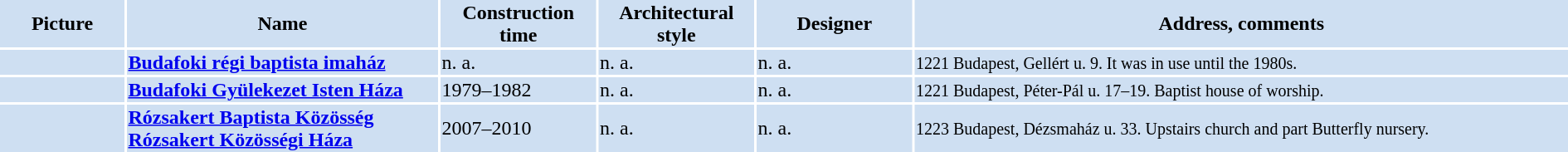<table width="100%">
<tr>
<th bgcolor="#CEDFF2" width="8%">Picture</th>
<th bgcolor="#CEDFF2" width="20%">Name</th>
<th bgcolor="#CEDFF2" width="10%">Construction time</th>
<th bgcolor="#CEDFF2" width="10%">Architectural style</th>
<th bgcolor="#CEDFF2" width="10%">Designer</th>
<th bgcolor="#CEDFF2" width="42%">Address, comments</th>
</tr>
<tr>
<td bgcolor="#CEDFF2"></td>
<td bgcolor="#CEDFF2"><strong><a href='#'>Budafoki régi baptista imaház</a></strong></td>
<td bgcolor="#CEDFF2">n. a.</td>
<td bgcolor="#CEDFF2">n. a.</td>
<td bgcolor="#CEDFF2">n. a.</td>
<td bgcolor="#CEDFF2"><small>1221 Budapest, Gellért u. 9. It was in use until the 1980s.</small></td>
</tr>
<tr>
<td bgcolor="#CEDFF2"></td>
<td bgcolor="#CEDFF2"><strong><a href='#'>Budafoki Gyülekezet Isten Háza</a></strong></td>
<td bgcolor="#CEDFF2">1979–1982</td>
<td bgcolor="#CEDFF2">n. a.</td>
<td bgcolor="#CEDFF2">n. a.</td>
<td bgcolor="#CEDFF2"><small>1221 Budapest, Péter-Pál u. 17–19. Baptist house of worship.</small></td>
</tr>
<tr>
<td bgcolor="#CEDFF2"></td>
<td bgcolor="#CEDFF2"><strong><a href='#'>Rózsakert Baptista Közösség Rózsakert Közösségi Háza</a></strong></td>
<td bgcolor="#CEDFF2">2007–2010</td>
<td bgcolor="#CEDFF2">n. a.</td>
<td bgcolor="#CEDFF2">n. a.</td>
<td bgcolor="#CEDFF2"><small>1223 Budapest, Dézsmaház u. 33. Upstairs church and part Butterfly nursery.</small></td>
</tr>
</table>
